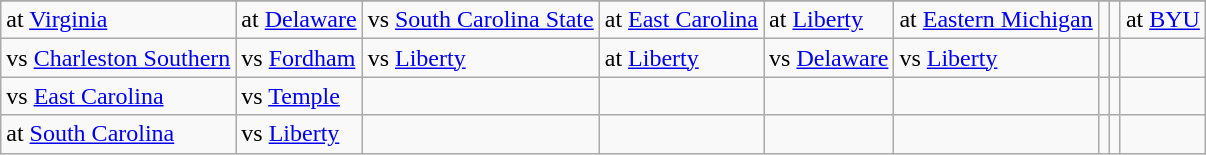<table class="wikitable">
<tr>
</tr>
<tr>
<td>at <a href='#'>Virginia</a></td>
<td>at <a href='#'>Delaware</a></td>
<td>vs <a href='#'>South Carolina State</a></td>
<td>at <a href='#'>East Carolina</a></td>
<td>at <a href='#'>Liberty</a></td>
<td>at <a href='#'>Eastern Michigan</a></td>
<td></td>
<td></td>
<td>at <a href='#'>BYU</a></td>
</tr>
<tr>
<td>vs <a href='#'>Charleston Southern</a></td>
<td>vs <a href='#'>Fordham</a></td>
<td>vs <a href='#'>Liberty</a></td>
<td>at <a href='#'>Liberty</a></td>
<td>vs <a href='#'>Delaware</a></td>
<td>vs <a href='#'>Liberty</a></td>
<td></td>
<td></td>
<td></td>
</tr>
<tr>
<td>vs <a href='#'>East Carolina</a></td>
<td>vs <a href='#'>Temple</a></td>
<td></td>
<td></td>
<td></td>
<td></td>
<td></td>
<td></td>
<td></td>
</tr>
<tr>
<td>at <a href='#'>South Carolina</a></td>
<td>vs <a href='#'>Liberty</a></td>
<td></td>
<td></td>
<td></td>
<td></td>
<td></td>
<td></td>
<td></td>
</tr>
</table>
